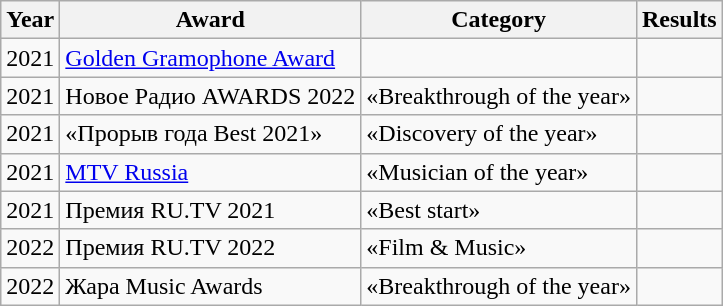<table class="wikitable sortable">
<tr>
<th>Year</th>
<th>Award</th>
<th>Category</th>
<th>Results</th>
</tr>
<tr>
<td>2021</td>
<td><a href='#'>Golden Gramophone Award</a></td>
<td></td>
<td></td>
</tr>
<tr>
<td>2021</td>
<td>Новое Радио AWARDS 2022</td>
<td>«Breakthrough of the year»</td>
<td></td>
</tr>
<tr>
<td>2021</td>
<td>«Прорыв года Best 2021»</td>
<td>«Discovery of the year»</td>
<td></td>
</tr>
<tr>
<td>2021</td>
<td><a href='#'>MTV Russia</a></td>
<td>«Musician of the year»</td>
<td></td>
</tr>
<tr>
<td>2021</td>
<td>Премия RU.TV 2021</td>
<td>«Best start»</td>
<td></td>
</tr>
<tr>
<td>2022</td>
<td>Премия RU.TV 2022</td>
<td>«Film & Music»</td>
<td></td>
</tr>
<tr>
<td>2022</td>
<td>Жара Music Awards</td>
<td>«Breakthrough of the year»</td>
<td></td>
</tr>
</table>
